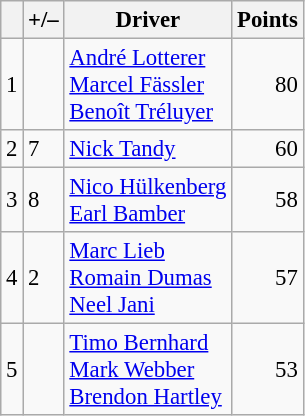<table class="wikitable" style="font-size: 95%;">
<tr>
<th scope="col"></th>
<th scope="col">+/–</th>
<th scope="col">Driver</th>
<th scope="col">Points</th>
</tr>
<tr>
<td align="center">1</td>
<td align="left"></td>
<td> <a href='#'>André Lotterer</a><br> <a href='#'>Marcel Fässler</a><br> <a href='#'>Benoît Tréluyer</a></td>
<td align="right">80</td>
</tr>
<tr>
<td align="center">2</td>
<td align="left"> 7</td>
<td> <a href='#'>Nick Tandy</a></td>
<td align="right">60</td>
</tr>
<tr>
<td align="center">3</td>
<td align="left"> 8</td>
<td> <a href='#'>Nico Hülkenberg</a><br> <a href='#'>Earl Bamber</a></td>
<td align="right">58</td>
</tr>
<tr>
<td align="center">4</td>
<td align="left"> 2</td>
<td> <a href='#'>Marc Lieb</a><br> <a href='#'>Romain Dumas</a><br> <a href='#'>Neel Jani</a></td>
<td align="right">57</td>
</tr>
<tr>
<td align="center">5</td>
<td align="left"></td>
<td> <a href='#'>Timo Bernhard</a><br> <a href='#'>Mark Webber</a><br> <a href='#'>Brendon Hartley</a></td>
<td align="right">53</td>
</tr>
</table>
